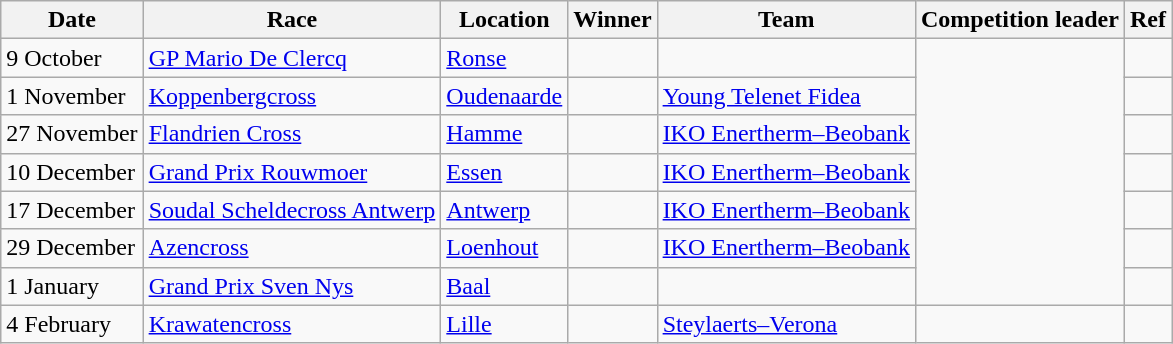<table class="wikitable">
<tr>
<th>Date</th>
<th>Race</th>
<th>Location</th>
<th>Winner</th>
<th>Team</th>
<th>Competition leader</th>
<th>Ref</th>
</tr>
<tr>
<td>9 October</td>
<td><a href='#'>GP Mario De Clercq</a></td>
<td><a href='#'>Ronse</a></td>
<td></td>
<td></td>
<td rowspan=7></td>
<td></td>
</tr>
<tr>
<td>1 November</td>
<td><a href='#'>Koppenbergcross</a></td>
<td><a href='#'>Oudenaarde</a></td>
<td></td>
<td><a href='#'>Young Telenet Fidea</a></td>
<td></td>
</tr>
<tr>
<td>27 November</td>
<td><a href='#'>Flandrien Cross</a></td>
<td><a href='#'>Hamme</a></td>
<td></td>
<td><a href='#'>IKO Enertherm–Beobank</a></td>
<td></td>
</tr>
<tr>
<td>10 December</td>
<td><a href='#'>Grand Prix Rouwmoer</a></td>
<td><a href='#'>Essen</a></td>
<td></td>
<td><a href='#'>IKO Enertherm–Beobank</a></td>
<td></td>
</tr>
<tr>
<td>17 December</td>
<td><a href='#'>Soudal Scheldecross Antwerp</a></td>
<td><a href='#'>Antwerp</a></td>
<td></td>
<td><a href='#'>IKO Enertherm–Beobank</a></td>
<td></td>
</tr>
<tr>
<td>29 December</td>
<td><a href='#'>Azencross</a></td>
<td><a href='#'>Loenhout</a></td>
<td></td>
<td><a href='#'>IKO Enertherm–Beobank</a></td>
<td></td>
</tr>
<tr>
<td>1 January</td>
<td><a href='#'>Grand Prix Sven Nys</a></td>
<td><a href='#'>Baal</a></td>
<td></td>
<td></td>
<td></td>
</tr>
<tr>
<td>4 February</td>
<td><a href='#'>Krawatencross</a></td>
<td><a href='#'>Lille</a></td>
<td></td>
<td><a href='#'>Steylaerts–Verona</a></td>
<td></td>
<td></td>
</tr>
</table>
